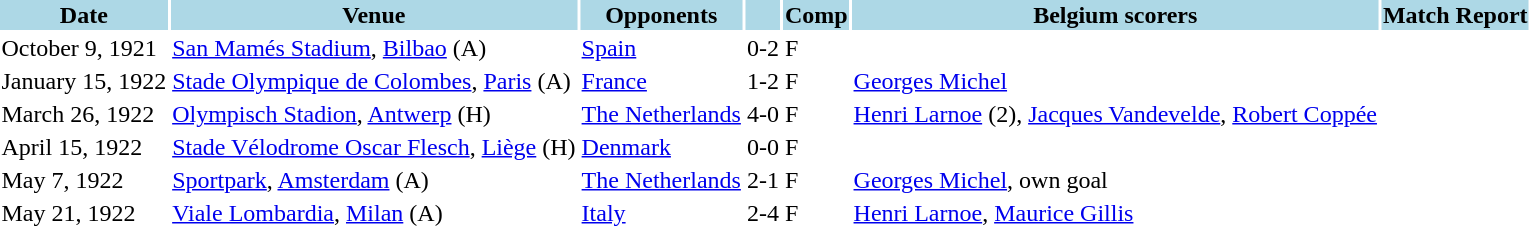<table>
<tr>
<th style="background: lightblue;">Date</th>
<th style="background: lightblue;">Venue</th>
<th style="background: lightblue;">Opponents</th>
<th style="background: lightblue;" align=center></th>
<th style="background: lightblue;" align=center>Comp</th>
<th style="background: lightblue;">Belgium scorers</th>
<th style="background: lightblue;">Match Report</th>
</tr>
<tr>
<td>October 9, 1921</td>
<td><a href='#'>San Mamés Stadium</a>, <a href='#'>Bilbao</a> (A)</td>
<td><a href='#'>Spain</a></td>
<td>0-2</td>
<td>F</td>
<td></td>
<td></td>
</tr>
<tr>
<td>January 15, 1922</td>
<td><a href='#'>Stade Olympique de Colombes</a>, <a href='#'>Paris</a> (A)</td>
<td><a href='#'>France</a></td>
<td>1-2</td>
<td>F</td>
<td><a href='#'>Georges Michel</a></td>
<td></td>
</tr>
<tr>
<td>March 26, 1922</td>
<td><a href='#'>Olympisch Stadion</a>, <a href='#'>Antwerp</a> (H)</td>
<td><a href='#'>The Netherlands</a></td>
<td>4-0</td>
<td>F</td>
<td><a href='#'>Henri Larnoe</a> (2), <a href='#'>Jacques Vandevelde</a>, <a href='#'>Robert Coppée</a></td>
<td></td>
</tr>
<tr>
<td>April 15, 1922</td>
<td><a href='#'>Stade Vélodrome Oscar Flesch</a>, <a href='#'>Liège</a> (H)</td>
<td><a href='#'>Denmark</a></td>
<td>0-0</td>
<td>F</td>
<td></td>
<td></td>
</tr>
<tr>
<td>May 7, 1922</td>
<td><a href='#'>Sportpark</a>, <a href='#'>Amsterdam</a> (A)</td>
<td><a href='#'>The Netherlands</a></td>
<td>2-1</td>
<td>F</td>
<td><a href='#'>Georges Michel</a>, own goal</td>
<td></td>
</tr>
<tr>
<td>May 21, 1922</td>
<td><a href='#'>Viale Lombardia</a>, <a href='#'>Milan</a> (A)</td>
<td><a href='#'>Italy</a></td>
<td>2-4</td>
<td>F</td>
<td><a href='#'>Henri Larnoe</a>, <a href='#'>Maurice Gillis</a></td>
<td></td>
</tr>
</table>
